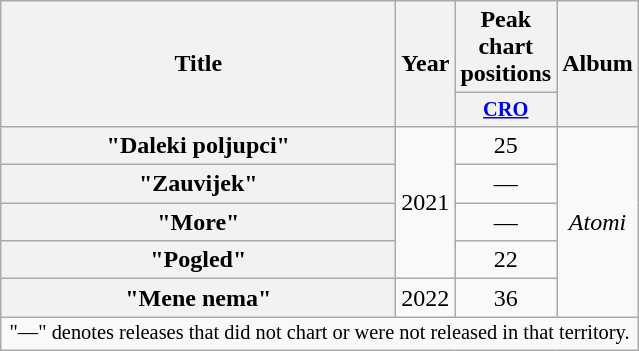<table class="wikitable plainrowheaders" style="text-align:center;">
<tr>
<th scope="col" rowspan="2" style="width:16em;">Title</th>
<th scope="col" rowspan="2" style="width:1em;">Year</th>
<th scope="col" colspan="1">Peak chart positions</th>
<th scope="col" rowspan="2">Album</th>
</tr>
<tr>
<th scope="col" style="width:3em;font-size:85%;"><a href='#'>CRO</a><br></th>
</tr>
<tr>
<th scope="row">"Daleki poljupci"</th>
<td rowspan="4">2021</td>
<td>25</td>
<td rowspan="5"><em>Atomi</em></td>
</tr>
<tr>
<th scope="row">"Zauvijek"</th>
<td>—</td>
</tr>
<tr>
<th scope="row">"More"</th>
<td>—</td>
</tr>
<tr>
<th scope="row">"Pogled"</th>
<td>22</td>
</tr>
<tr>
<th scope="row">"Mene nema"</th>
<td>2022</td>
<td>36</td>
</tr>
<tr>
<td colspan="22" style="text-align:center; font-size:85%;">"—" denotes releases that did not chart or were not released in that territory.</td>
</tr>
</table>
